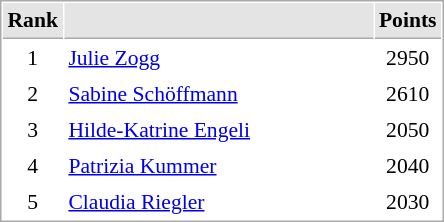<table cellspacing="1" cellpadding="3" style="border:1px solid #aaa; font-size:90%;">
<tr style="background:#e4e4e4;">
<th style="border-bottom:1px solid #aaa; width:10px;">Rank</th>
<th style="border-bottom:1px solid #aaa; width:200px;"></th>
<th style="border-bottom:1px solid #aaa; width:20px;">Points</th>
</tr>
<tr>
<td align=center>1</td>
<td> <a href='#'>Julie Zogg</a></td>
<td align=center>2950</td>
</tr>
<tr>
<td align=center>2</td>
<td> <a href='#'>Sabine Schöffmann</a></td>
<td align=center>2610</td>
</tr>
<tr>
<td align=center>3</td>
<td> <a href='#'>Hilde-Katrine Engeli</a></td>
<td align=center>2050</td>
</tr>
<tr>
<td align=center>4</td>
<td> <a href='#'>Patrizia Kummer</a></td>
<td align=center>2040</td>
</tr>
<tr>
<td align=center>5</td>
<td> <a href='#'>Claudia Riegler</a></td>
<td align=center>2030</td>
</tr>
</table>
